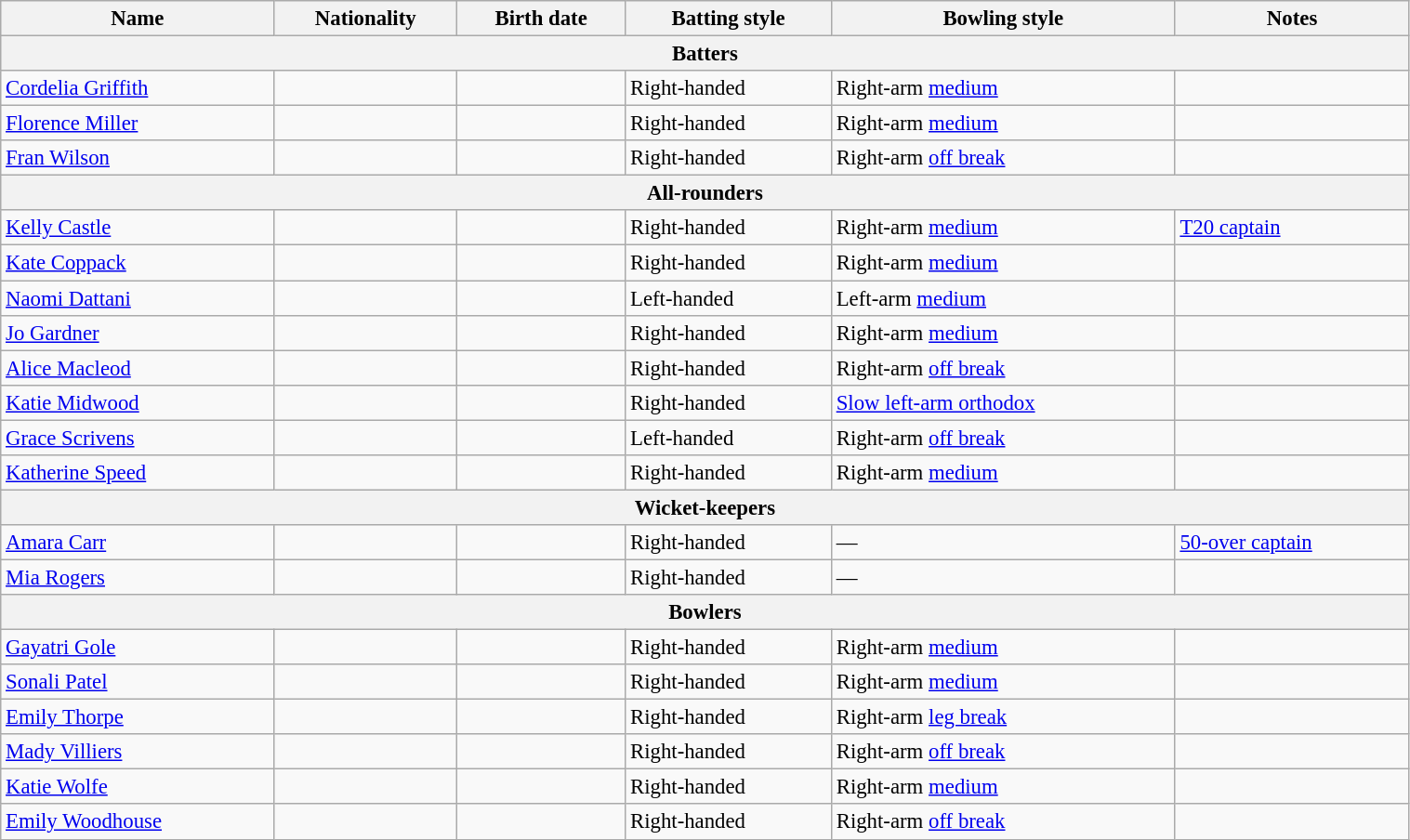<table class="wikitable"  style="font-size:95%; width:80%;">
<tr>
<th>Name</th>
<th>Nationality</th>
<th>Birth date</th>
<th>Batting style</th>
<th>Bowling style</th>
<th>Notes</th>
</tr>
<tr>
<th colspan="7">Batters</th>
</tr>
<tr>
<td><a href='#'>Cordelia Griffith</a></td>
<td></td>
<td></td>
<td>Right-handed</td>
<td>Right-arm <a href='#'>medium</a></td>
<td></td>
</tr>
<tr>
<td><a href='#'>Florence Miller</a></td>
<td></td>
<td></td>
<td>Right-handed</td>
<td>Right-arm <a href='#'>medium</a></td>
<td></td>
</tr>
<tr>
<td><a href='#'>Fran Wilson</a></td>
<td></td>
<td></td>
<td>Right-handed</td>
<td>Right-arm <a href='#'>off break</a></td>
<td></td>
</tr>
<tr>
<th colspan="7">All-rounders</th>
</tr>
<tr>
<td><a href='#'>Kelly Castle</a></td>
<td></td>
<td></td>
<td>Right-handed</td>
<td>Right-arm <a href='#'>medium</a></td>
<td><a href='#'>T20 captain</a></td>
</tr>
<tr>
<td><a href='#'>Kate Coppack</a></td>
<td></td>
<td></td>
<td>Right-handed</td>
<td>Right-arm <a href='#'>medium</a></td>
<td></td>
</tr>
<tr>
<td><a href='#'>Naomi Dattani</a></td>
<td></td>
<td></td>
<td>Left-handed</td>
<td>Left-arm <a href='#'>medium</a></td>
<td></td>
</tr>
<tr>
<td><a href='#'>Jo Gardner</a></td>
<td></td>
<td></td>
<td>Right-handed</td>
<td>Right-arm <a href='#'>medium</a></td>
<td></td>
</tr>
<tr>
<td><a href='#'>Alice Macleod</a></td>
<td></td>
<td></td>
<td>Right-handed</td>
<td>Right-arm <a href='#'>off break</a></td>
<td></td>
</tr>
<tr>
<td><a href='#'>Katie Midwood</a></td>
<td></td>
<td></td>
<td>Right-handed</td>
<td><a href='#'>Slow left-arm orthodox</a></td>
<td></td>
</tr>
<tr>
<td><a href='#'>Grace Scrivens</a></td>
<td></td>
<td></td>
<td>Left-handed</td>
<td>Right-arm <a href='#'>off break</a></td>
<td></td>
</tr>
<tr>
<td><a href='#'>Katherine Speed</a></td>
<td></td>
<td></td>
<td>Right-handed</td>
<td>Right-arm <a href='#'>medium</a></td>
<td></td>
</tr>
<tr>
<th colspan="7">Wicket-keepers</th>
</tr>
<tr>
<td><a href='#'>Amara Carr</a></td>
<td></td>
<td></td>
<td>Right-handed</td>
<td>—</td>
<td><a href='#'>50-over captain</a></td>
</tr>
<tr>
<td><a href='#'>Mia Rogers</a></td>
<td></td>
<td></td>
<td>Right-handed</td>
<td>—</td>
<td></td>
</tr>
<tr>
<th colspan="7">Bowlers</th>
</tr>
<tr>
<td><a href='#'>Gayatri Gole</a></td>
<td></td>
<td></td>
<td>Right-handed</td>
<td>Right-arm <a href='#'>medium</a></td>
<td></td>
</tr>
<tr>
<td><a href='#'>Sonali Patel</a></td>
<td></td>
<td></td>
<td>Right-handed</td>
<td>Right-arm <a href='#'>medium</a></td>
<td></td>
</tr>
<tr>
<td><a href='#'>Emily Thorpe</a></td>
<td></td>
<td></td>
<td>Right-handed</td>
<td>Right-arm <a href='#'>leg break</a></td>
<td></td>
</tr>
<tr>
<td><a href='#'>Mady Villiers</a></td>
<td></td>
<td></td>
<td>Right-handed</td>
<td>Right-arm <a href='#'>off break</a></td>
<td></td>
</tr>
<tr>
<td><a href='#'>Katie Wolfe</a></td>
<td></td>
<td></td>
<td>Right-handed</td>
<td>Right-arm <a href='#'>medium</a></td>
<td></td>
</tr>
<tr>
<td><a href='#'>Emily Woodhouse</a></td>
<td></td>
<td></td>
<td>Right-handed</td>
<td>Right-arm <a href='#'>off break</a></td>
<td></td>
</tr>
</table>
